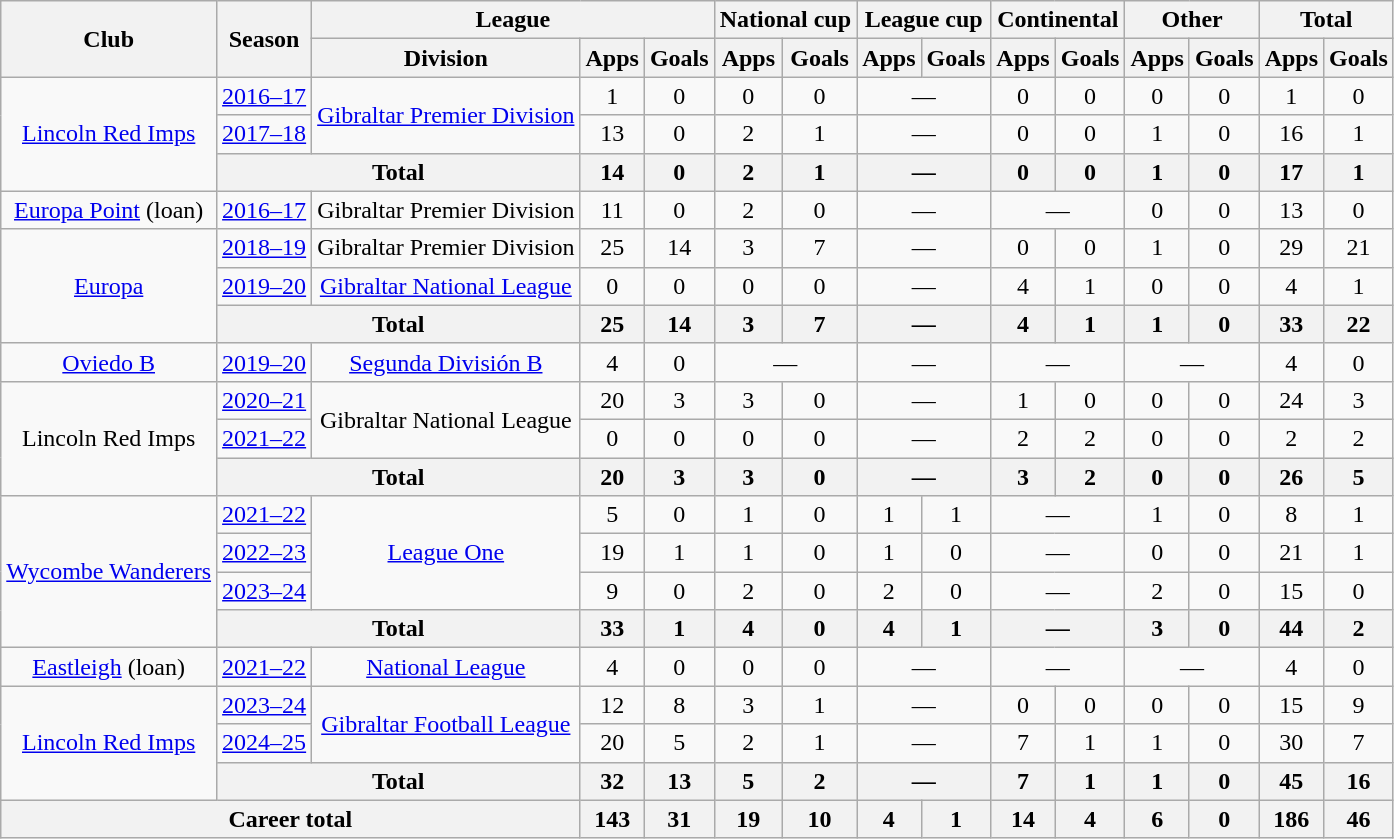<table class="wikitable" style="text-align: center;">
<tr>
<th rowspan="2">Club</th>
<th rowspan="2">Season</th>
<th colspan="3">League</th>
<th colspan="2">National cup</th>
<th colspan="2">League cup</th>
<th colspan="2">Continental</th>
<th colspan="2">Other</th>
<th colspan="2">Total</th>
</tr>
<tr>
<th>Division</th>
<th>Apps</th>
<th>Goals</th>
<th>Apps</th>
<th>Goals</th>
<th>Apps</th>
<th>Goals</th>
<th>Apps</th>
<th>Goals</th>
<th>Apps</th>
<th>Goals</th>
<th>Apps</th>
<th>Goals</th>
</tr>
<tr>
<td rowspan="3"><a href='#'>Lincoln Red Imps</a></td>
<td><a href='#'>2016–17</a></td>
<td rowspan="2"><a href='#'>Gibraltar Premier Division</a></td>
<td>1</td>
<td>0</td>
<td>0</td>
<td>0</td>
<td colspan="2">—</td>
<td>0</td>
<td>0</td>
<td>0</td>
<td>0</td>
<td>1</td>
<td>0</td>
</tr>
<tr>
<td><a href='#'>2017–18</a></td>
<td>13</td>
<td>0</td>
<td>2</td>
<td>1</td>
<td colspan="2">—</td>
<td>0</td>
<td>0</td>
<td>1</td>
<td>0</td>
<td>16</td>
<td>1</td>
</tr>
<tr>
<th colspan="2">Total</th>
<th>14</th>
<th>0</th>
<th>2</th>
<th>1</th>
<th colspan="2">—</th>
<th>0</th>
<th>0</th>
<th>1</th>
<th>0</th>
<th>17</th>
<th>1</th>
</tr>
<tr>
<td><a href='#'>Europa Point</a> (loan)</td>
<td><a href='#'>2016–17</a></td>
<td>Gibraltar Premier Division</td>
<td>11</td>
<td>0</td>
<td>2</td>
<td>0</td>
<td colspan="2">—</td>
<td colspan="2">—</td>
<td>0</td>
<td>0</td>
<td>13</td>
<td>0</td>
</tr>
<tr>
<td rowspan="3"><a href='#'>Europa</a></td>
<td><a href='#'>2018–19</a></td>
<td>Gibraltar Premier Division</td>
<td>25</td>
<td>14</td>
<td>3</td>
<td>7</td>
<td colspan="2">—</td>
<td>0</td>
<td>0</td>
<td>1</td>
<td>0</td>
<td>29</td>
<td>21</td>
</tr>
<tr>
<td><a href='#'>2019–20</a></td>
<td><a href='#'>Gibraltar National League</a></td>
<td>0</td>
<td>0</td>
<td>0</td>
<td>0</td>
<td colspan="2">—</td>
<td>4</td>
<td>1</td>
<td>0</td>
<td>0</td>
<td>4</td>
<td>1</td>
</tr>
<tr>
<th colspan="2">Total</th>
<th>25</th>
<th>14</th>
<th>3</th>
<th>7</th>
<th colspan="2">—</th>
<th>4</th>
<th>1</th>
<th>1</th>
<th>0</th>
<th>33</th>
<th>22</th>
</tr>
<tr>
<td><a href='#'>Oviedo B</a></td>
<td><a href='#'>2019–20</a></td>
<td><a href='#'>Segunda División B</a></td>
<td>4</td>
<td>0</td>
<td colspan="2">—</td>
<td colspan="2">—</td>
<td colspan="2">—</td>
<td colspan="2">—</td>
<td>4</td>
<td>0</td>
</tr>
<tr>
<td rowspan="3">Lincoln Red Imps</td>
<td><a href='#'>2020–21</a></td>
<td rowspan=2>Gibraltar National League</td>
<td>20</td>
<td>3</td>
<td>3</td>
<td>0</td>
<td colspan="2">—</td>
<td>1</td>
<td>0</td>
<td>0</td>
<td>0</td>
<td>24</td>
<td>3</td>
</tr>
<tr>
<td><a href='#'>2021–22</a></td>
<td>0</td>
<td>0</td>
<td>0</td>
<td>0</td>
<td colspan="2">—</td>
<td>2</td>
<td>2</td>
<td>0</td>
<td>0</td>
<td>2</td>
<td>2</td>
</tr>
<tr>
<th colspan="2">Total</th>
<th>20</th>
<th>3</th>
<th>3</th>
<th>0</th>
<th colspan="2">—</th>
<th>3</th>
<th>2</th>
<th>0</th>
<th>0</th>
<th>26</th>
<th>5</th>
</tr>
<tr>
<td rowspan="4"><a href='#'>Wycombe Wanderers</a></td>
<td><a href='#'>2021–22</a></td>
<td rowspan=3><a href='#'>League One</a></td>
<td>5</td>
<td>0</td>
<td>1</td>
<td>0</td>
<td>1</td>
<td>1</td>
<td colspan="2">—</td>
<td>1</td>
<td>0</td>
<td>8</td>
<td>1</td>
</tr>
<tr>
<td><a href='#'>2022–23</a></td>
<td>19</td>
<td>1</td>
<td>1</td>
<td>0</td>
<td>1</td>
<td>0</td>
<td colspan="2">—</td>
<td>0</td>
<td>0</td>
<td>21</td>
<td>1</td>
</tr>
<tr>
<td><a href='#'>2023–24</a></td>
<td>9</td>
<td>0</td>
<td>2</td>
<td>0</td>
<td>2</td>
<td>0</td>
<td colspan="2">—</td>
<td>2</td>
<td>0</td>
<td>15</td>
<td>0</td>
</tr>
<tr>
<th colspan="2">Total</th>
<th>33</th>
<th>1</th>
<th>4</th>
<th>0</th>
<th>4</th>
<th>1</th>
<th colspan="2">—</th>
<th>3</th>
<th>0</th>
<th>44</th>
<th>2</th>
</tr>
<tr>
<td><a href='#'>Eastleigh</a> (loan)</td>
<td><a href='#'>2021–22</a></td>
<td><a href='#'>National League</a></td>
<td>4</td>
<td>0</td>
<td>0</td>
<td>0</td>
<td colspan="2">—</td>
<td colspan="2">—</td>
<td colspan="2">—</td>
<td>4</td>
<td>0</td>
</tr>
<tr>
<td rowspan="3"><a href='#'>Lincoln Red Imps</a></td>
<td><a href='#'>2023–24</a></td>
<td rowspan="2"><a href='#'>Gibraltar Football League</a></td>
<td>12</td>
<td>8</td>
<td>3</td>
<td>1</td>
<td colspan="2">—</td>
<td>0</td>
<td>0</td>
<td>0</td>
<td>0</td>
<td>15</td>
<td>9</td>
</tr>
<tr>
<td><a href='#'>2024–25</a></td>
<td>20</td>
<td>5</td>
<td>2</td>
<td>1</td>
<td colspan="2">—</td>
<td>7</td>
<td>1</td>
<td>1</td>
<td>0</td>
<td>30</td>
<td>7</td>
</tr>
<tr>
<th colspan="2">Total</th>
<th>32</th>
<th>13</th>
<th>5</th>
<th>2</th>
<th colspan="2">—</th>
<th>7</th>
<th>1</th>
<th>1</th>
<th>0</th>
<th>45</th>
<th>16</th>
</tr>
<tr>
<th colspan="3">Career total</th>
<th>143</th>
<th>31</th>
<th>19</th>
<th>10</th>
<th>4</th>
<th>1</th>
<th>14</th>
<th>4</th>
<th>6</th>
<th>0</th>
<th>186</th>
<th>46</th>
</tr>
</table>
